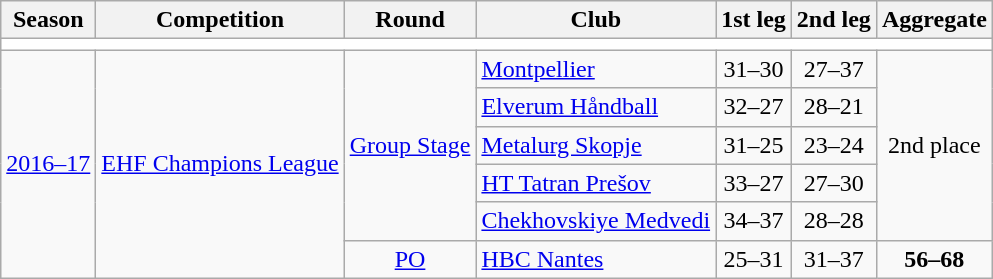<table class="wikitable">
<tr>
<th>Season</th>
<th>Competition</th>
<th>Round</th>
<th>Club</th>
<th>1st leg</th>
<th>2nd leg</th>
<th>Aggregate</th>
</tr>
<tr>
<td colspan="7" bgcolor=white></td>
</tr>
<tr>
<td rowspan="6"><a href='#'>2016–17</a></td>
<td rowspan="6"><a href='#'>EHF Champions League</a></td>
<td rowspan="5" style="text-align:center;"><a href='#'>Group Stage</a></td>
<td> <a href='#'>Montpellier</a></td>
<td style="text-align:center;">31–30</td>
<td style="text-align:center;">27–37</td>
<td rowspan="5" style="text-align:center;">2nd place</td>
</tr>
<tr>
<td> <a href='#'>Elverum Håndball</a></td>
<td style="text-align:center;">32–27</td>
<td style="text-align:center;">28–21</td>
</tr>
<tr>
<td> <a href='#'>Metalurg Skopje</a></td>
<td style="text-align:center;">31–25</td>
<td style="text-align:center;">23–24</td>
</tr>
<tr>
<td> <a href='#'>HT Tatran Prešov</a></td>
<td style="text-align:center;">33–27</td>
<td style="text-align:center;">27–30</td>
</tr>
<tr>
<td> <a href='#'>Chekhovskiye Medvedi</a></td>
<td style="text-align:center;">34–37</td>
<td style="text-align:center;">28–28</td>
</tr>
<tr>
<td style="text-align:center;"><a href='#'>PO</a></td>
<td> <a href='#'>HBC Nantes</a></td>
<td style="text-align:center;">25–31</td>
<td style="text-align:center;">31–37</td>
<td style="text-align:center;"><strong>56–68</strong></td>
</tr>
</table>
